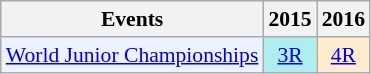<table class="wikitable" style="font-size: 90%; text-align:center">
<tr>
<th>Events</th>
<th>2015</th>
<th>2016</th>
</tr>
<tr>
<td bgcolor="#ECF2FF"; align="left"><a href='#'>World Junior Championships</a></td>
<td bgcolor=AFEEEE><a href='#'>3R</a></td>
<td bgcolor=FFEBCD><a href='#'>4R</a></td>
</tr>
</table>
